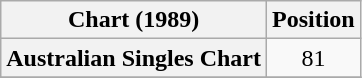<table class="wikitable plainrowheaders" style="text-align:center">
<tr>
<th scope="col">Chart (1989)</th>
<th scope="col">Position</th>
</tr>
<tr>
<th scope="row">Australian Singles Chart</th>
<td>81</td>
</tr>
<tr>
</tr>
</table>
